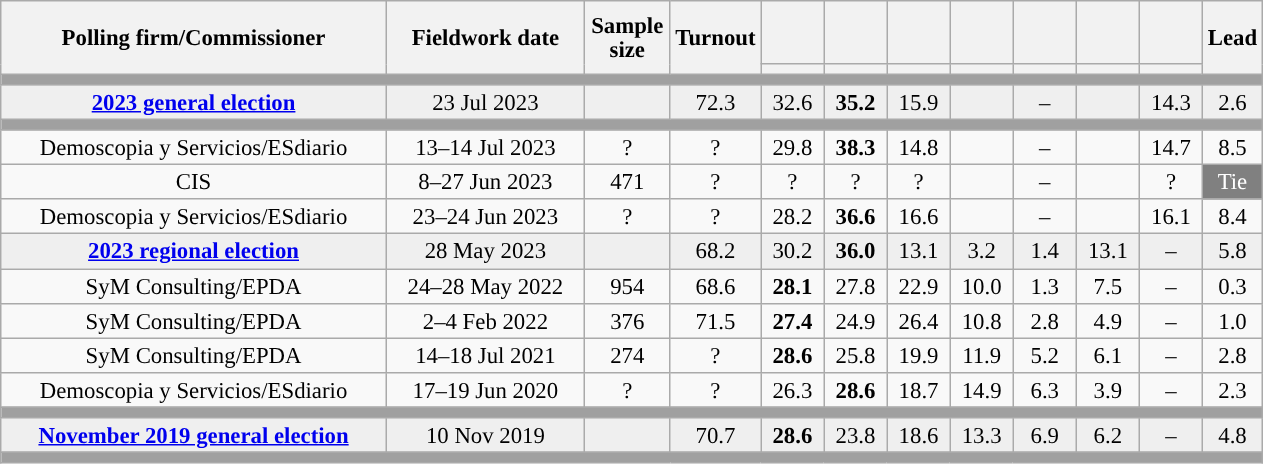<table class="wikitable collapsible collapsed" style="text-align:center; font-size:95%; line-height:16px;">
<tr style="height:42px;">
<th style="width:250px;" rowspan="2">Polling firm/Commissioner</th>
<th style="width:125px;" rowspan="2">Fieldwork date</th>
<th style="width:50px;" rowspan="2">Sample size</th>
<th style="width:45px;" rowspan="2">Turnout</th>
<th style="width:35px;"></th>
<th style="width:35px;"></th>
<th style="width:35px;"></th>
<th style="width:35px;"></th>
<th style="width:35px;"></th>
<th style="width:35px;"></th>
<th style="width:35px;"></th>
<th style="width:30px;" rowspan="2">Lead</th>
</tr>
<tr>
<th style="color:inherit;background:"></th>
<th style="color:inherit;background:"></th>
<th style="color:inherit;background:"></th>
<th style="color:inherit;background:"></th>
<th style="color:inherit;background:"></th>
<th style="color:inherit;background:"></th>
<th style="color:inherit;background:"></th>
</tr>
<tr>
<td colspan="12" style="background:#A0A0A0"></td>
</tr>
<tr style="background:#EFEFEF;">
<td><strong><a href='#'>2023 general election</a></strong></td>
<td>23 Jul 2023</td>
<td></td>
<td>72.3</td>
<td>32.6<br></td>
<td><strong>35.2</strong><br></td>
<td>15.9<br></td>
<td></td>
<td>–</td>
<td></td>
<td>14.3<br></td>
<td style="background:">2.6</td>
</tr>
<tr>
<td colspan="12" style="background:#A0A0A0"></td>
</tr>
<tr>
<td>Demoscopia y Servicios/ESdiario</td>
<td>13–14 Jul 2023</td>
<td>?</td>
<td>?</td>
<td>29.8<br></td>
<td><strong>38.3</strong><br></td>
<td>14.8<br></td>
<td></td>
<td>–</td>
<td></td>
<td>14.7<br></td>
<td style="background:">8.5</td>
</tr>
<tr>
<td>CIS</td>
<td>8–27 Jun 2023</td>
<td>471</td>
<td>?</td>
<td>?<br></td>
<td>?<br></td>
<td>?<br></td>
<td></td>
<td>–</td>
<td></td>
<td>?<br></td>
<td style="background:gray; color:white;">Tie</td>
</tr>
<tr>
<td>Demoscopia y Servicios/ESdiario</td>
<td>23–24 Jun 2023</td>
<td>?</td>
<td>?</td>
<td>28.2<br></td>
<td><strong>36.6</strong><br></td>
<td>16.6<br></td>
<td></td>
<td>–</td>
<td></td>
<td>16.1<br></td>
<td style="background:">8.4</td>
</tr>
<tr style="background:#EFEFEF;">
<td><strong><a href='#'>2023 regional election</a></strong></td>
<td>28 May 2023</td>
<td></td>
<td>68.2</td>
<td>30.2<br></td>
<td><strong>36.0</strong><br></td>
<td>13.1<br></td>
<td>3.2<br></td>
<td>1.4<br></td>
<td>13.1<br></td>
<td>–</td>
<td style="background:">5.8</td>
</tr>
<tr>
<td>SyM Consulting/EPDA</td>
<td>24–28 May 2022</td>
<td>954</td>
<td>68.6</td>
<td><strong>28.1</strong><br></td>
<td>27.8<br></td>
<td>22.9<br></td>
<td>10.0<br></td>
<td>1.3<br></td>
<td>7.5<br></td>
<td>–</td>
<td style="background:">0.3</td>
</tr>
<tr>
<td>SyM Consulting/EPDA</td>
<td>2–4 Feb 2022</td>
<td>376</td>
<td>71.5</td>
<td><strong>27.4</strong><br></td>
<td>24.9<br></td>
<td>26.4<br></td>
<td>10.8<br></td>
<td>2.8<br></td>
<td>4.9<br></td>
<td>–</td>
<td style="background:">1.0</td>
</tr>
<tr>
<td>SyM Consulting/EPDA</td>
<td>14–18 Jul 2021</td>
<td>274</td>
<td>?</td>
<td><strong>28.6</strong><br></td>
<td>25.8<br></td>
<td>19.9<br></td>
<td>11.9<br></td>
<td>5.2<br></td>
<td>6.1<br></td>
<td>–</td>
<td style="background:">2.8</td>
</tr>
<tr>
<td>Demoscopia y Servicios/ESdiario</td>
<td>17–19 Jun 2020</td>
<td>?</td>
<td>?</td>
<td>26.3<br></td>
<td><strong>28.6</strong><br></td>
<td>18.7<br></td>
<td>14.9<br></td>
<td>6.3<br></td>
<td>3.9<br></td>
<td>–</td>
<td style="background:">2.3</td>
</tr>
<tr>
<td colspan="12" style="background:#A0A0A0"></td>
</tr>
<tr style="background:#EFEFEF;">
<td><strong><a href='#'>November 2019 general election</a></strong></td>
<td>10 Nov 2019</td>
<td></td>
<td>70.7</td>
<td><strong>28.6</strong><br></td>
<td>23.8<br></td>
<td>18.6<br></td>
<td>13.3<br></td>
<td>6.9<br></td>
<td>6.2<br></td>
<td>–</td>
<td style="background:">4.8</td>
</tr>
<tr>
<td colspan="12" style="background:#A0A0A0"></td>
</tr>
</table>
